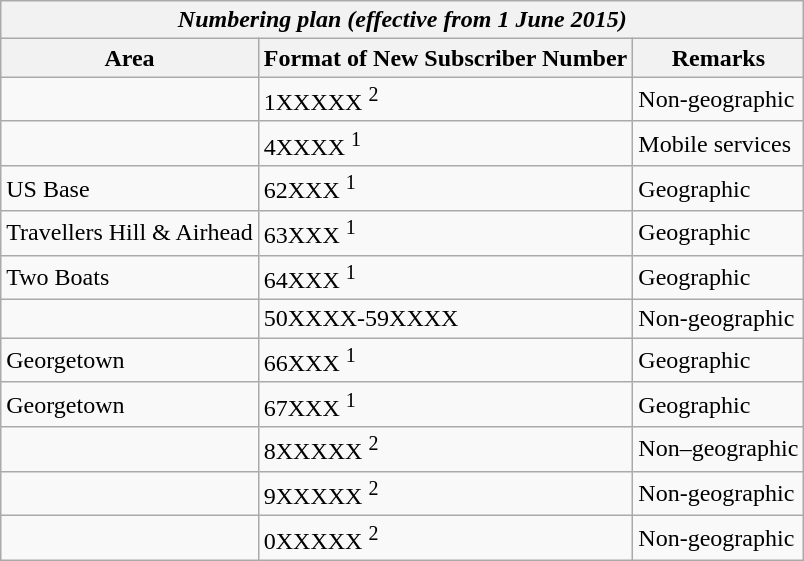<table class="wikitable">
<tr>
<th colspan="3"><strong><em>Numbering plan (effective from 1 June 2015)</em></strong></th>
</tr>
<tr>
<th>Area</th>
<th>Format of New Subscriber Number</th>
<th>Remarks</th>
</tr>
<tr>
<td></td>
<td>1XXXXX <sup>2</sup></td>
<td>Non-geographic</td>
</tr>
<tr>
<td></td>
<td>4XXXX <sup>1</sup></td>
<td>Mobile services</td>
</tr>
<tr>
<td>US Base</td>
<td>62XXX <sup>1</sup></td>
<td>Geographic</td>
</tr>
<tr>
<td>Travellers Hill  & Airhead</td>
<td>63XXX <sup>1</sup></td>
<td>Geographic</td>
</tr>
<tr>
<td>Two Boats</td>
<td>64XXX <sup>1</sup></td>
<td>Geographic</td>
</tr>
<tr>
<td></td>
<td>50XXXX-59XXXX</td>
<td>Non-geographic</td>
</tr>
<tr>
<td>Georgetown</td>
<td>66XXX <sup>1</sup></td>
<td>Geographic</td>
</tr>
<tr>
<td>Georgetown</td>
<td>67XXX <sup>1</sup></td>
<td>Geographic</td>
</tr>
<tr>
<td></td>
<td>8XXXXX <sup>2</sup></td>
<td>Non–geographic</td>
</tr>
<tr>
<td></td>
<td>9XXXXX <sup>2</sup></td>
<td>Non-geographic</td>
</tr>
<tr>
<td></td>
<td>0XXXXX <sup>2</sup></td>
<td>Non-geographic</td>
</tr>
</table>
